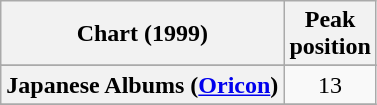<table class="wikitable sortable plainrowheaders" style="text-align:center">
<tr>
<th scope="col">Chart (1999)</th>
<th scope="col">Peak<br>position</th>
</tr>
<tr>
</tr>
<tr>
<th scope="row">Japanese Albums (<a href='#'>Oricon</a>)</th>
<td align="center">13</td>
</tr>
<tr>
</tr>
</table>
